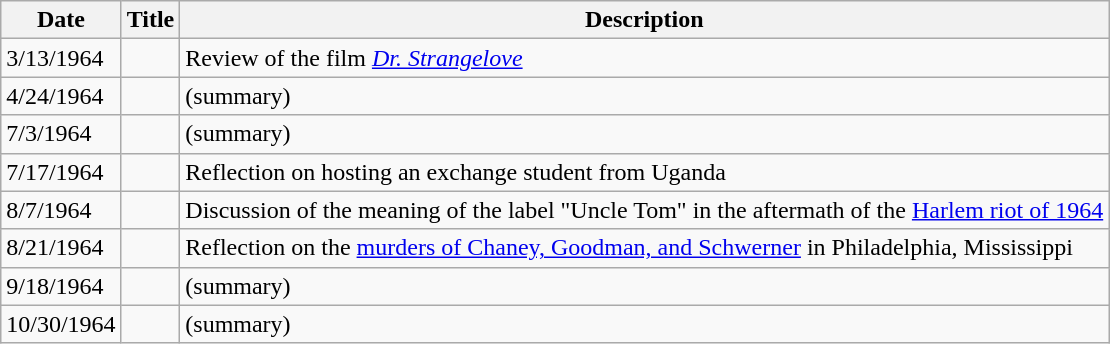<table class="wikitable">
<tr>
<th>Date</th>
<th>Title</th>
<th>Description</th>
</tr>
<tr>
<td>3/13/1964</td>
<td></td>
<td>Review of the film <em><a href='#'>Dr. Strangelove</a></em></td>
</tr>
<tr>
<td>4/24/1964</td>
<td></td>
<td>(summary)</td>
</tr>
<tr>
<td>7/3/1964</td>
<td></td>
<td>(summary)</td>
</tr>
<tr>
<td>7/17/1964</td>
<td></td>
<td>Reflection on hosting an exchange student from Uganda</td>
</tr>
<tr>
<td>8/7/1964</td>
<td></td>
<td>Discussion of the meaning of the label "Uncle Tom" in the aftermath of the <a href='#'>Harlem riot of 1964</a></td>
</tr>
<tr>
<td>8/21/1964</td>
<td></td>
<td>Reflection on the <a href='#'>murders of Chaney, Goodman, and Schwerner</a> in Philadelphia, Mississippi</td>
</tr>
<tr>
<td>9/18/1964</td>
<td></td>
<td>(summary)</td>
</tr>
<tr>
<td>10/30/1964</td>
<td></td>
<td>(summary)</td>
</tr>
</table>
